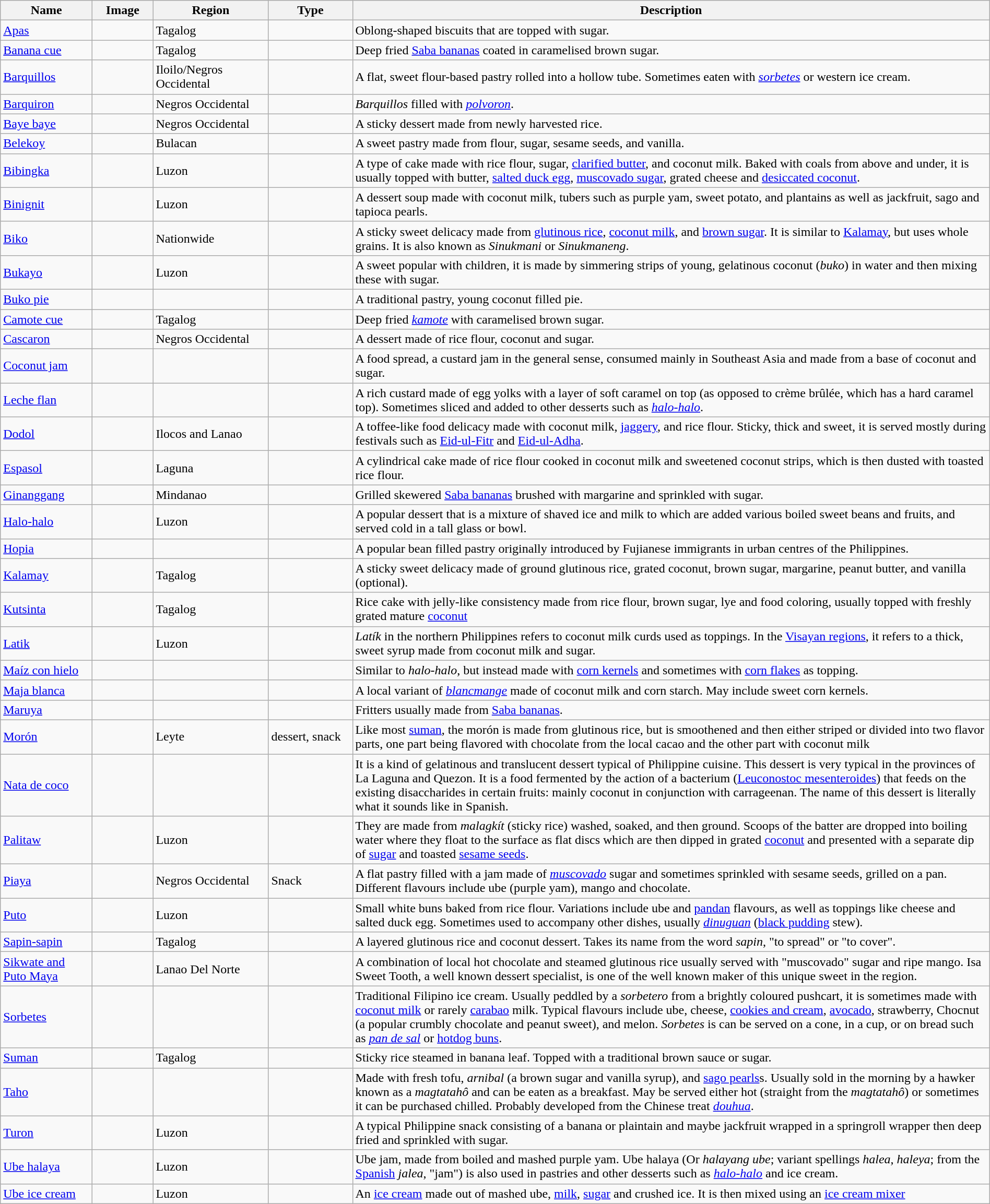<table class="wikitable sortable" width="100%">
<tr>
<th style="width:110px;">Name</th>
<th style="width:70px;">Image</th>
<th style="width:140px;">Region</th>
<th style="width:100px;">Type</th>
<th>Description</th>
</tr>
<tr>
<td><a href='#'>Apas</a></td>
<td></td>
<td> Tagalog</td>
<td></td>
<td>Oblong-shaped biscuits that are topped with sugar.</td>
</tr>
<tr>
<td><a href='#'>Banana cue</a></td>
<td></td>
<td> Tagalog</td>
<td></td>
<td>Deep fried <a href='#'>Saba bananas</a> coated in caramelised brown sugar.</td>
</tr>
<tr>
<td><a href='#'>Barquillos</a></td>
<td></td>
<td>Iloilo/Negros Occidental</td>
<td></td>
<td>A flat, sweet flour-based pastry rolled into a hollow tube. Sometimes eaten with <em><a href='#'>sorbetes</a></em> or western ice cream.</td>
</tr>
<tr>
<td><a href='#'>Barquiron</a></td>
<td></td>
<td>Negros Occidental</td>
<td></td>
<td><em>Barquillos</em> filled with <em><a href='#'>polvoron</a></em>.</td>
</tr>
<tr>
<td><a href='#'>Baye baye</a></td>
<td></td>
<td>Negros Occidental</td>
<td></td>
<td>A sticky dessert made from newly harvested rice.</td>
</tr>
<tr>
<td><a href='#'>Belekoy</a></td>
<td></td>
<td>Bulacan</td>
<td></td>
<td>A sweet pastry made from flour, sugar, sesame seeds, and vanilla.</td>
</tr>
<tr>
<td><a href='#'>Bibingka</a></td>
<td></td>
<td> Luzon</td>
<td></td>
<td>A type of cake made with rice flour, sugar, <a href='#'>clarified butter</a>, and coconut milk. Baked with coals from above and under, it is usually topped with butter, <a href='#'>salted duck egg</a>, <a href='#'>muscovado sugar</a>, grated cheese and <a href='#'>desiccated coconut</a>.</td>
</tr>
<tr>
<td><a href='#'>Binignit</a></td>
<td></td>
<td> Luzon</td>
<td></td>
<td>A dessert soup made with coconut milk, tubers such as purple yam, sweet potato, and plantains as well as jackfruit, sago and tapioca pearls.</td>
</tr>
<tr>
<td><a href='#'>Biko</a></td>
<td></td>
<td> Nationwide</td>
<td></td>
<td>A sticky sweet delicacy made from <a href='#'>glutinous rice</a>, <a href='#'>coconut milk</a>, and <a href='#'>brown sugar</a>. It is similar to <a href='#'>Kalamay</a>, but uses whole grains. It is also known as <em>Sinukmani</em> or <em>Sinukmaneng</em>.</td>
</tr>
<tr>
<td><a href='#'>Bukayo</a></td>
<td></td>
<td> Luzon</td>
<td></td>
<td>A sweet popular with children, it is made by simmering strips of young, gelatinous coconut (<em>buko</em>) in water and then mixing these with sugar.</td>
</tr>
<tr>
<td><a href='#'>Buko pie</a></td>
<td></td>
<td></td>
<td></td>
<td>A traditional pastry, young coconut filled pie.</td>
</tr>
<tr>
<td><a href='#'>Camote cue</a></td>
<td></td>
<td> Tagalog</td>
<td></td>
<td>Deep fried <em><a href='#'>kamote</a></em> with caramelised brown sugar.</td>
</tr>
<tr>
<td><a href='#'>Cascaron</a></td>
<td></td>
<td>Negros Occidental</td>
<td></td>
<td>A dessert made of rice flour, coconut and sugar.</td>
</tr>
<tr>
<td><a href='#'>Coconut jam</a></td>
<td></td>
<td></td>
<td></td>
<td>A food spread, a custard jam in the general sense, consumed mainly in Southeast Asia and made from a base of coconut and sugar.</td>
</tr>
<tr>
<td><a href='#'>Leche flan</a></td>
<td></td>
<td></td>
<td></td>
<td>A rich custard made of egg yolks with a layer of soft caramel on top (as opposed to crème brûlée, which has a hard caramel top). Sometimes sliced and added to other desserts such as <em><a href='#'>halo-halo</a></em>.</td>
</tr>
<tr>
<td><a href='#'>Dodol</a></td>
<td></td>
<td>Ilocos and Lanao</td>
<td></td>
<td>A toffee-like food delicacy made with coconut milk, <a href='#'>jaggery</a>, and rice flour. Sticky, thick and sweet, it is served mostly during festivals such as <a href='#'>Eid-ul-Fitr</a> and <a href='#'>Eid-ul-Adha</a>.</td>
</tr>
<tr>
<td><a href='#'>Espasol</a></td>
<td></td>
<td>Laguna</td>
<td></td>
<td>A cylindrical cake made of rice flour cooked in coconut milk and sweetened coconut strips, which is then dusted with toasted rice flour.</td>
</tr>
<tr>
<td><a href='#'>Ginanggang</a></td>
<td></td>
<td>Mindanao</td>
<td></td>
<td>Grilled skewered <a href='#'>Saba bananas</a> brushed with margarine and sprinkled with sugar.</td>
</tr>
<tr>
<td><a href='#'>Halo-halo</a></td>
<td></td>
<td> Luzon</td>
<td></td>
<td>A popular dessert that is a mixture of shaved ice and milk to which are added various boiled sweet beans and fruits, and served cold in a tall glass or bowl.</td>
</tr>
<tr>
<td><a href='#'>Hopia</a></td>
<td></td>
<td></td>
<td></td>
<td>A popular bean filled pastry originally introduced by Fujianese immigrants in urban centres of the Philippines.</td>
</tr>
<tr>
<td><a href='#'>Kalamay</a></td>
<td></td>
<td> Tagalog</td>
<td></td>
<td>A sticky sweet delicacy made of ground glutinous rice, grated coconut, brown sugar, margarine, peanut butter, and vanilla (optional).</td>
</tr>
<tr>
<td><a href='#'>Kutsinta</a></td>
<td></td>
<td> Tagalog</td>
<td></td>
<td>Rice cake with jelly-like consistency made from rice flour, brown sugar, lye and food coloring, usually topped with freshly grated mature <a href='#'>coconut</a></td>
</tr>
<tr>
<td><a href='#'>Latik</a></td>
<td></td>
<td> Luzon</td>
<td></td>
<td><em>Latík</em> in the northern Philippines refers to coconut milk curds used as toppings. In the <a href='#'>Visayan regions</a>, it refers to a thick, sweet syrup made from coconut milk and sugar.</td>
</tr>
<tr>
<td><a href='#'>Maíz con hielo</a></td>
<td></td>
<td></td>
<td></td>
<td>Similar to <em>halo-halo</em>, but instead made with <a href='#'>corn kernels</a> and sometimes with <a href='#'>corn flakes</a> as topping.</td>
</tr>
<tr>
<td><a href='#'>Maja blanca</a></td>
<td></td>
<td></td>
<td></td>
<td>A local variant of <em><a href='#'>blancmange</a></em> made of coconut milk and corn starch. May include sweet corn kernels.</td>
</tr>
<tr>
<td><a href='#'>Maruya</a></td>
<td></td>
<td></td>
<td></td>
<td>Fritters usually made from <a href='#'>Saba bananas</a>.</td>
</tr>
<tr>
<td><a href='#'>Morón</a></td>
<td></td>
<td>Leyte</td>
<td>dessert, snack</td>
<td>Like most <a href='#'>suman</a>, the morón is made from glutinous rice, but is smoothened and then either striped or divided into two flavor parts, one part being flavored with chocolate from the local cacao and the other part with coconut milk</td>
</tr>
<tr>
<td><a href='#'>Nata de coco</a></td>
<td></td>
<td></td>
<td></td>
<td>It is a kind of gelatinous and translucent dessert typical of Philippine cuisine. This dessert is very typical in the provinces of La Laguna and Quezon. It is a food fermented by the action of a bacterium (<a href='#'>Leuconostoc mesenteroides</a>) that feeds on the existing disaccharides in certain fruits: mainly coconut in conjunction with carrageenan. The name of this dessert is literally what it sounds like in Spanish.</td>
</tr>
<tr>
<td><a href='#'>Palitaw</a></td>
<td></td>
<td> Luzon</td>
<td></td>
<td>They are made from <em>malagkít</em> (sticky rice) washed, soaked, and then ground. Scoops of the batter are dropped into boiling water where they float to the surface as flat discs which are then dipped in grated <a href='#'>coconut</a> and presented with a separate dip of <a href='#'>sugar</a> and toasted <a href='#'>sesame seeds</a>.</td>
</tr>
<tr>
<td><a href='#'>Piaya</a></td>
<td></td>
<td>Negros Occidental</td>
<td>Snack</td>
<td>A flat pastry filled with a jam made of <em><a href='#'>muscovado</a></em> sugar and sometimes sprinkled with sesame seeds, grilled on a pan. Different flavours include ube (purple yam), mango and chocolate.</td>
</tr>
<tr>
<td><a href='#'>Puto</a></td>
<td></td>
<td> Luzon</td>
<td></td>
<td>Small white buns baked from rice flour. Variations include ube and <a href='#'>pandan</a> flavours, as well as toppings like cheese and salted duck egg. Sometimes used to accompany other dishes, usually <em><a href='#'>dinuguan</a></em> (<a href='#'>black pudding</a> stew).</td>
</tr>
<tr>
<td><a href='#'>Sapin-sapin</a></td>
<td></td>
<td> Tagalog</td>
<td></td>
<td>A layered glutinous rice and coconut dessert. Takes its name from the word <em>sapin</em>, "to spread" or "to cover".</td>
</tr>
<tr>
<td><a href='#'>Sikwate and Puto Maya</a></td>
<td></td>
<td> Lanao Del Norte</td>
<td></td>
<td>A combination of local hot chocolate and steamed glutinous rice usually served with "muscovado" sugar and ripe mango. Isa Sweet Tooth, a well known dessert specialist, is one of the well known maker of this unique sweet in the region.</td>
</tr>
<tr>
<td><a href='#'>Sorbetes</a></td>
<td></td>
<td></td>
<td></td>
<td>Traditional Filipino ice cream. Usually peddled by a <em>sorbetero</em> from a brightly coloured pushcart, it is sometimes made with <a href='#'>coconut milk</a> or rarely <a href='#'>carabao</a> milk. Typical flavours include ube, cheese, <a href='#'>cookies and cream</a>, <a href='#'>avocado</a>, strawberry, Chocnut (a popular crumbly chocolate and peanut sweet), and melon. <em>Sorbetes</em> is can be served on a cone, in a cup, or on bread such as <em><a href='#'>pan de sal</a></em> or <a href='#'>hotdog buns</a>.</td>
</tr>
<tr>
<td><a href='#'>Suman</a></td>
<td></td>
<td> Tagalog</td>
<td></td>
<td> Sticky rice steamed in banana leaf. Topped with a traditional brown sauce or sugar.</td>
</tr>
<tr>
<td><a href='#'>Taho</a></td>
<td></td>
<td></td>
<td></td>
<td>Made with fresh tofu, <em>arnibal</em> (a brown sugar and vanilla syrup), and <a href='#'>sago pearls</a>s. Usually sold in the morning by a hawker known as a <em>magtatahô</em> and can be eaten as a breakfast. May be served either hot (straight from the <em>magtatahô</em>) or sometimes it can be purchased chilled. Probably developed from the Chinese treat <em><a href='#'>douhua</a></em>.</td>
</tr>
<tr>
<td><a href='#'>Turon</a></td>
<td></td>
<td> Luzon</td>
<td></td>
<td>A typical Philippine snack consisting of a banana or plaintain and maybe jackfruit wrapped in a springroll wrapper then deep fried and sprinkled with sugar.</td>
</tr>
<tr>
<td><a href='#'>Ube halaya</a></td>
<td></td>
<td> Luzon</td>
<td></td>
<td>Ube jam, made from boiled and mashed purple yam. Ube halaya (Or <em>halayang ube</em>; variant spellings <em>halea</em>, <em>haleya</em>; from the <a href='#'>Spanish</a> <em>jalea</em>, "jam") is also used in pastries and other desserts such as <em><a href='#'>halo-halo</a></em> and ice cream.</td>
</tr>
<tr>
<td><a href='#'>Ube ice cream</a></td>
<td></td>
<td> Luzon</td>
<td></td>
<td>An <a href='#'>ice cream</a> made out of mashed ube, <a href='#'>milk</a>, <a href='#'>sugar</a> and crushed ice. It is then mixed using an <a href='#'>ice cream mixer</a></td>
</tr>
</table>
